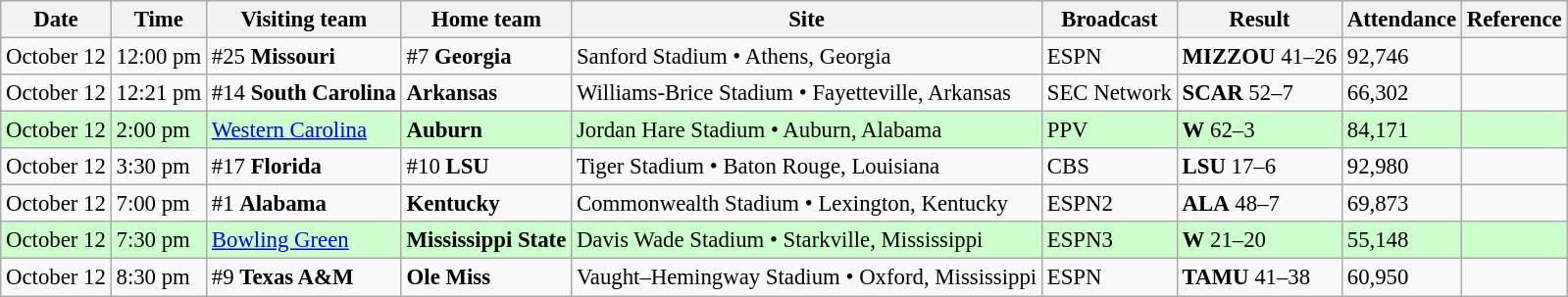<table class="wikitable" style="font-size:95%;">
<tr>
<th>Date</th>
<th>Time</th>
<th>Visiting team</th>
<th>Home team</th>
<th>Site</th>
<th>Broadcast</th>
<th>Result</th>
<th>Attendance</th>
<th class="unsortable">Reference</th>
</tr>
<tr bgcolor=>
<td>October 12</td>
<td>12:00 pm</td>
<td>#25 <strong>Missouri</strong></td>
<td>#7 <strong>Georgia</strong></td>
<td>Sanford Stadium • Athens, Georgia</td>
<td>ESPN</td>
<td><strong>MIZZOU</strong> 41–26</td>
<td>92,746</td>
<td></td>
</tr>
<tr bgcolor=>
<td>October 12</td>
<td>12:21 pm</td>
<td>#14 <strong>South Carolina</strong></td>
<td><strong>Arkansas</strong></td>
<td>Williams-Brice Stadium • Fayetteville, Arkansas</td>
<td>SEC Network</td>
<td><strong>SCAR</strong> 52–7</td>
<td>66,302</td>
<td></td>
</tr>
<tr bgcolor=ccffcc>
<td>October 12</td>
<td>2:00 pm</td>
<td><a href='#'>Western Carolina</a></td>
<td><strong>Auburn</strong></td>
<td>Jordan Hare Stadium • Auburn, Alabama</td>
<td>PPV</td>
<td><strong>W</strong> 62–3</td>
<td>84,171</td>
<td></td>
</tr>
<tr bgcolor=>
<td>October 12</td>
<td>3:30 pm</td>
<td>#17 <strong>Florida</strong></td>
<td>#10 <strong>LSU</strong></td>
<td>Tiger Stadium • Baton Rouge, Louisiana</td>
<td>CBS</td>
<td><strong>LSU</strong> 17–6</td>
<td>92,980</td>
<td></td>
</tr>
<tr bgcolor=>
<td>October 12</td>
<td>7:00 pm</td>
<td>#1 <strong>Alabama</strong></td>
<td><strong>Kentucky</strong></td>
<td>Commonwealth Stadium • Lexington, Kentucky</td>
<td>ESPN2</td>
<td><strong>ALA</strong> 48–7</td>
<td>69,873</td>
<td></td>
</tr>
<tr bgcolor=ccffcc>
<td>October 12</td>
<td>7:30 pm</td>
<td><a href='#'>Bowling Green</a></td>
<td><strong>Mississippi State</strong></td>
<td>Davis Wade Stadium • Starkville, Mississippi</td>
<td>ESPN3</td>
<td><strong>W</strong> 21–20</td>
<td>55,148</td>
<td></td>
</tr>
<tr bgcolor=>
<td>October 12</td>
<td>8:30 pm</td>
<td>#9 <strong>Texas A&M</strong></td>
<td><strong>Ole Miss</strong></td>
<td>Vaught–Hemingway Stadium • Oxford, Mississippi</td>
<td>ESPN</td>
<td><strong>TAMU</strong> 41–38</td>
<td>60,950</td>
<td></td>
</tr>
</table>
